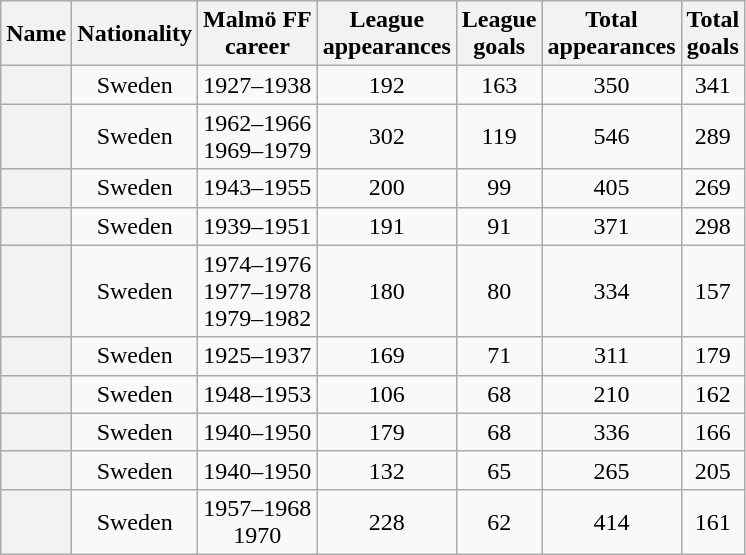<table class="wikitable plainrowheaders sortable" style="text-align:center">
<tr>
<th scope="col">Name</th>
<th scope="col" class=unsortable>Nationality</th>
<th scope="col">Malmö FF<br>career</th>
<th scope="col">League<br>appearances</th>
<th scope="col">League<br>goals</th>
<th scope="col">Total<br>appearances</th>
<th scope="col">Total<br>goals</th>
</tr>
<tr>
<th scope="row" align="left"></th>
<td>Sweden</td>
<td>1927–1938</td>
<td>192</td>
<td>163</td>
<td>350</td>
<td>341</td>
</tr>
<tr>
<th scope="row" align="left"></th>
<td>Sweden</td>
<td>1962–1966<br>1969–1979</td>
<td>302</td>
<td>119</td>
<td>546</td>
<td>289</td>
</tr>
<tr>
<th scope="row" align="left"></th>
<td>Sweden</td>
<td>1943–1955</td>
<td>200</td>
<td>99</td>
<td>405</td>
<td>269</td>
</tr>
<tr>
<th scope="row" align="left"></th>
<td>Sweden</td>
<td>1939–1951</td>
<td>191</td>
<td>91</td>
<td>371</td>
<td>298</td>
</tr>
<tr>
<th scope="row" align="left"></th>
<td>Sweden</td>
<td>1974–1976<br>1977–1978<br>1979–1982</td>
<td>180</td>
<td>80</td>
<td>334</td>
<td>157</td>
</tr>
<tr>
<th scope="row" align="left"></th>
<td>Sweden</td>
<td>1925–1937</td>
<td>169</td>
<td>71</td>
<td>311</td>
<td>179</td>
</tr>
<tr>
<th scope="row" align="left"></th>
<td>Sweden</td>
<td>1948–1953</td>
<td>106</td>
<td>68</td>
<td>210</td>
<td>162</td>
</tr>
<tr>
<th scope="row" align="left"></th>
<td>Sweden</td>
<td>1940–1950</td>
<td>179</td>
<td>68</td>
<td>336</td>
<td>166</td>
</tr>
<tr>
<th scope="row" align="left"></th>
<td>Sweden</td>
<td>1940–1950</td>
<td>132</td>
<td>65</td>
<td>265</td>
<td>205</td>
</tr>
<tr>
<th scope="row" align="left"></th>
<td>Sweden</td>
<td>1957–1968<br>1970</td>
<td>228</td>
<td>62</td>
<td>414</td>
<td>161</td>
</tr>
</table>
